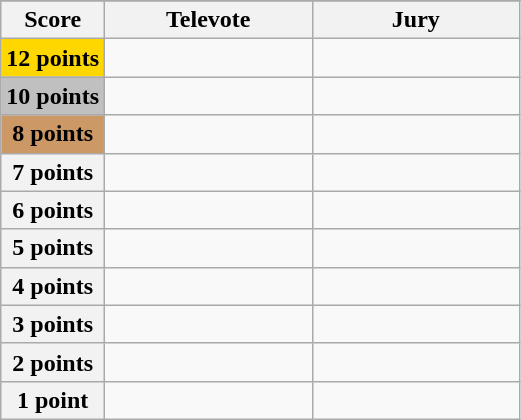<table class="wikitable">
<tr>
</tr>
<tr>
<th scope="col" width="20%">Score</th>
<th scope="col" width="40%">Televote</th>
<th scope="col" width="40%">Jury</th>
</tr>
<tr>
<th scope="row" style="background:gold">12 points</th>
<td></td>
<td></td>
</tr>
<tr>
<th scope="row" style="background:silver">10 points</th>
<td></td>
<td></td>
</tr>
<tr>
<th scope="row" style="background:#CC9966">8 points</th>
<td></td>
<td></td>
</tr>
<tr>
<th scope="row">7 points</th>
<td></td>
<td></td>
</tr>
<tr>
<th scope="row">6 points</th>
<td></td>
<td></td>
</tr>
<tr>
<th scope="row">5 points</th>
<td></td>
<td></td>
</tr>
<tr>
<th scope="row">4 points</th>
<td></td>
<td></td>
</tr>
<tr>
<th scope="row">3 points</th>
<td></td>
<td></td>
</tr>
<tr>
<th scope="row">2 points</th>
<td></td>
<td></td>
</tr>
<tr>
<th scope="row">1 point</th>
<td></td>
<td></td>
</tr>
</table>
